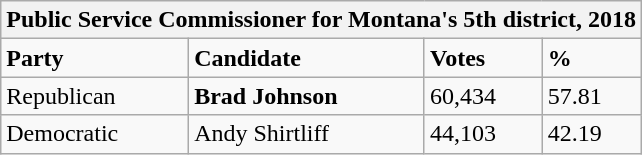<table class="wikitable">
<tr>
<th colspan="4">Public Service Commissioner for Montana's 5th district, 2018</th>
</tr>
<tr>
<td><strong>Party</strong></td>
<td><strong>Candidate</strong></td>
<td><strong>Votes</strong></td>
<td><strong>%</strong></td>
</tr>
<tr>
<td>Republican</td>
<td><strong>Brad Johnson</strong></td>
<td>60,434</td>
<td>57.81</td>
</tr>
<tr>
<td>Democratic</td>
<td>Andy Shirtliff</td>
<td>44,103</td>
<td>42.19</td>
</tr>
</table>
